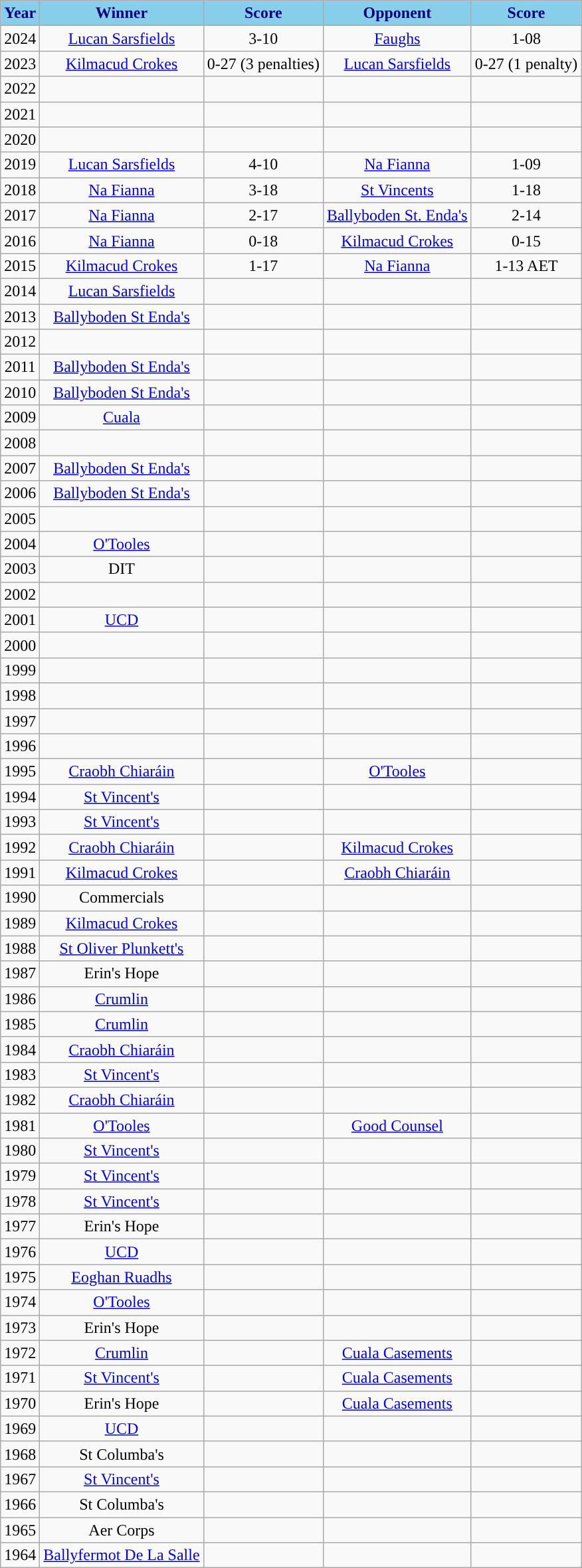<table class="wikitable" style="text-align:center;">
<tr>
<th style="background:skyblue;color:navy;">Year</th>
<th style="background:skyblue;color:navy;">Winner</th>
<th style="background:skyblue;color:navy;">Score</th>
<th style="background:skyblue;color:navy;">Opponent</th>
<th style="background:skyblue;color:navy;">Score</th>
</tr>
<tr>
<td>2024</td>
<td><a href='#'>Lucan Sarsfields</a></td>
<td>3-10</td>
<td><a href='#'>Faughs</a></td>
<td>1-08</td>
</tr>
<tr>
<td>2023</td>
<td><a href='#'>Kilmacud Crokes</a></td>
<td>0-27 (3 penalties)</td>
<td><a href='#'>Lucan Sarsfields</a></td>
<td>0-27 (1 penalty)</td>
</tr>
<tr>
<td>2022</td>
<td></td>
<td></td>
<td></td>
<td></td>
</tr>
<tr>
<td>2021</td>
<td></td>
<td></td>
<td></td>
<td></td>
</tr>
<tr>
<td>2020</td>
<td></td>
<td></td>
<td></td>
<td></td>
</tr>
<tr>
<td>2019</td>
<td><a href='#'>Lucan Sarsfields</a></td>
<td>4-10</td>
<td><a href='#'>Na Fianna</a></td>
<td>1-09</td>
</tr>
<tr>
<td>2018</td>
<td><a href='#'>Na Fianna</a></td>
<td>3-18</td>
<td><a href='#'>St Vincents</a></td>
<td>1-18</td>
</tr>
<tr>
<td>2017</td>
<td><a href='#'>Na Fianna</a></td>
<td>2-17</td>
<td><a href='#'>Ballyboden St. Enda's</a></td>
<td>2-14</td>
</tr>
<tr>
<td>2016</td>
<td><a href='#'>Na Fianna</a></td>
<td>0-18</td>
<td><a href='#'>Kilmacud Crokes</a></td>
<td>0-15</td>
</tr>
<tr>
<td>2015</td>
<td><a href='#'>Kilmacud Crokes</a></td>
<td>1-17</td>
<td><a href='#'>Na Fianna</a></td>
<td>1-13 AET</td>
</tr>
<tr>
<td>2014</td>
<td><a href='#'>Lucan Sarsfields</a></td>
<td></td>
<td></td>
<td></td>
</tr>
<tr>
<td>2013</td>
<td><a href='#'>Ballyboden St Enda's</a></td>
<td></td>
<td></td>
<td></td>
</tr>
<tr>
<td>2012</td>
<td></td>
<td></td>
<td></td>
<td></td>
</tr>
<tr>
<td>2011</td>
<td><a href='#'>Ballyboden St Enda's</a></td>
<td></td>
<td></td>
<td></td>
</tr>
<tr>
<td>2010</td>
<td><a href='#'>Ballyboden St Enda's</a></td>
<td></td>
<td></td>
<td></td>
</tr>
<tr>
<td>2009</td>
<td><a href='#'>Cuala</a></td>
<td></td>
<td></td>
<td></td>
</tr>
<tr>
<td>2008</td>
<td></td>
<td></td>
<td></td>
<td></td>
</tr>
<tr>
<td>2007</td>
<td><a href='#'>Ballyboden St Enda's</a></td>
<td></td>
<td></td>
<td></td>
</tr>
<tr>
<td>2006</td>
<td><a href='#'>Ballyboden St Enda's</a></td>
<td></td>
<td></td>
<td></td>
</tr>
<tr>
<td>2005</td>
<td></td>
<td></td>
<td></td>
<td></td>
</tr>
<tr>
<td>2004</td>
<td><a href='#'>O'Tooles</a></td>
<td></td>
<td></td>
<td></td>
</tr>
<tr>
<td>2003</td>
<td>DIT</td>
<td></td>
<td></td>
<td></td>
</tr>
<tr>
<td>2002</td>
<td></td>
<td></td>
<td></td>
<td></td>
</tr>
<tr>
<td>2001</td>
<td><a href='#'>UCD</a></td>
<td></td>
<td></td>
<td></td>
</tr>
<tr>
<td>2000</td>
<td></td>
<td></td>
<td></td>
<td></td>
</tr>
<tr>
<td>1999</td>
<td></td>
<td></td>
<td></td>
<td></td>
</tr>
<tr>
<td>1998</td>
<td></td>
<td></td>
<td></td>
<td></td>
</tr>
<tr>
<td>1997</td>
<td></td>
<td></td>
<td></td>
<td></td>
</tr>
<tr>
<td>1996</td>
<td></td>
<td></td>
<td></td>
<td></td>
</tr>
<tr>
<td>1995</td>
<td><a href='#'>Craobh Chiaráin</a></td>
<td></td>
<td><a href='#'>O'Tooles</a></td>
<td></td>
</tr>
<tr>
<td>1994</td>
<td><a href='#'>St Vincent's</a></td>
<td></td>
<td></td>
<td></td>
</tr>
<tr>
<td>1993</td>
<td><a href='#'>St Vincent's</a></td>
<td></td>
<td></td>
<td></td>
</tr>
<tr>
<td>1992</td>
<td><a href='#'>Craobh Chiaráin</a></td>
<td></td>
<td><a href='#'>Kilmacud Crokes</a></td>
<td></td>
</tr>
<tr>
<td>1991</td>
<td><a href='#'>Kilmacud Crokes</a></td>
<td></td>
<td><a href='#'>Craobh Chiaráin</a></td>
<td></td>
</tr>
<tr>
<td>1990</td>
<td>Commercials</td>
<td></td>
<td></td>
<td></td>
</tr>
<tr>
<td>1989</td>
<td><a href='#'>Kilmacud Crokes</a></td>
<td></td>
<td></td>
<td></td>
</tr>
<tr>
<td>1988</td>
<td><a href='#'>St Oliver Plunkett's</a></td>
<td></td>
<td></td>
<td></td>
</tr>
<tr>
<td>1987</td>
<td>Erin's Hope</td>
<td></td>
<td></td>
<td></td>
</tr>
<tr>
<td>1986</td>
<td><a href='#'>Crumlin</a></td>
<td></td>
<td></td>
<td></td>
</tr>
<tr>
<td>1985</td>
<td><a href='#'>Crumlin</a></td>
<td></td>
<td></td>
<td></td>
</tr>
<tr>
<td>1984</td>
<td><a href='#'>Craobh Chiaráin</a></td>
<td></td>
<td></td>
<td></td>
</tr>
<tr>
<td>1983</td>
<td><a href='#'>St Vincent's</a></td>
<td></td>
<td></td>
<td></td>
</tr>
<tr>
<td>1982</td>
<td><a href='#'>Craobh Chiaráin</a></td>
<td></td>
<td></td>
<td></td>
</tr>
<tr>
<td>1981</td>
<td><a href='#'>O'Tooles</a></td>
<td></td>
<td><a href='#'>Good Counsel</a></td>
<td></td>
</tr>
<tr>
<td>1980</td>
<td><a href='#'>St Vincent's</a></td>
<td></td>
<td></td>
<td></td>
</tr>
<tr>
<td>1979</td>
<td><a href='#'>St Vincent's</a></td>
<td></td>
<td></td>
<td></td>
</tr>
<tr>
<td>1978</td>
<td><a href='#'>St Vincent's</a></td>
<td></td>
<td></td>
<td></td>
</tr>
<tr>
<td>1977</td>
<td>Erin's Hope</td>
<td></td>
<td></td>
<td></td>
</tr>
<tr>
<td>1976</td>
<td><a href='#'>UCD</a></td>
<td></td>
<td></td>
<td></td>
</tr>
<tr>
<td>1975</td>
<td><a href='#'>Eoghan Ruadhs</a></td>
<td></td>
<td></td>
<td></td>
</tr>
<tr>
<td>1974</td>
<td><a href='#'>O'Tooles</a></td>
<td></td>
<td></td>
<td></td>
</tr>
<tr>
<td>1973</td>
<td>Erin's Hope</td>
<td></td>
<td></td>
<td></td>
</tr>
<tr>
<td>1972</td>
<td><a href='#'>Crumlin</a></td>
<td></td>
<td><a href='#'>Cuala Casements</a></td>
<td></td>
</tr>
<tr>
<td>1971</td>
<td><a href='#'>St Vincent's</a></td>
<td></td>
<td><a href='#'>Cuala Casements</a></td>
<td></td>
</tr>
<tr>
<td>1970</td>
<td>Erin's Hope</td>
<td></td>
<td><a href='#'>Cuala Casements</a></td>
<td></td>
</tr>
<tr>
<td>1969</td>
<td><a href='#'>UCD</a></td>
<td></td>
<td></td>
<td></td>
</tr>
<tr>
<td>1968</td>
<td>St Columba's</td>
<td></td>
<td></td>
<td></td>
</tr>
<tr>
<td>1967</td>
<td><a href='#'>St Vincent's</a></td>
<td></td>
<td></td>
<td></td>
</tr>
<tr>
<td>1966</td>
<td>St Columba's</td>
<td></td>
<td></td>
<td></td>
</tr>
<tr>
<td>1965</td>
<td>Aer Corps</td>
<td></td>
<td></td>
<td></td>
</tr>
<tr>
<td>1964</td>
<td><a href='#'>Ballyfermot De La Salle</a></td>
<td></td>
<td></td>
<td></td>
</tr>
</table>
